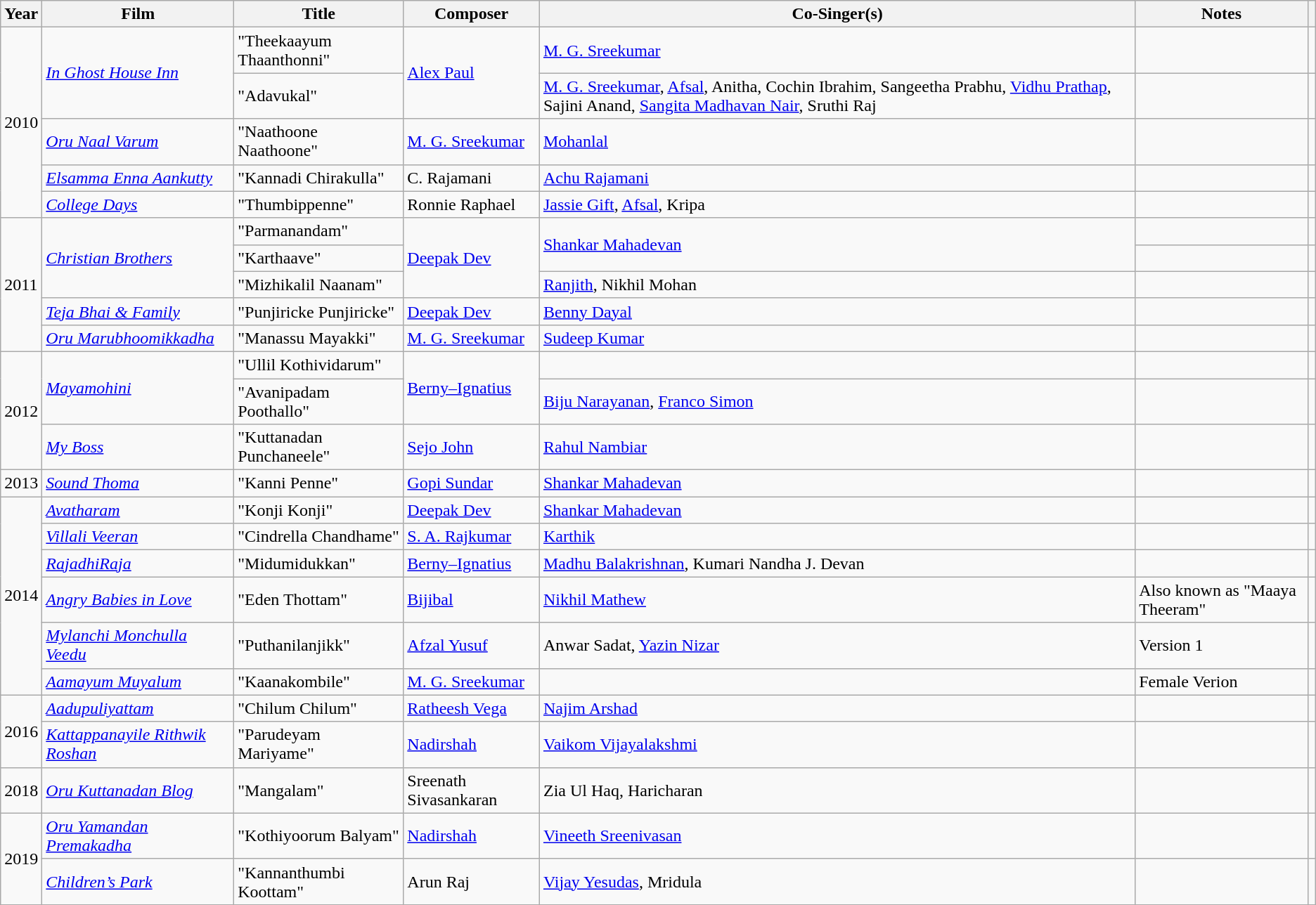<table class="wikitable sortable">
<tr>
<th>Year</th>
<th>Film</th>
<th>Title</th>
<th>Composer</th>
<th>Co-Singer(s)</th>
<th>Notes</th>
<th></th>
</tr>
<tr>
<td rowspan="5">2010</td>
<td rowspan="2"><em><a href='#'>In Ghost House Inn</a></em></td>
<td>"Theekaayum Thaanthonni"</td>
<td rowspan="2"><a href='#'>Alex Paul</a></td>
<td><a href='#'>M. G. Sreekumar</a></td>
<td></td>
<td></td>
</tr>
<tr>
<td>"Adavukal"</td>
<td><a href='#'>M. G. Sreekumar</a>, <a href='#'>Afsal</a>, Anitha, Cochin Ibrahim, Sangeetha Prabhu, <a href='#'>Vidhu Prathap</a>, Sajini Anand, <a href='#'>Sangita Madhavan Nair</a>, Sruthi Raj</td>
<td></td>
<td></td>
</tr>
<tr>
<td><em><a href='#'>Oru Naal Varum</a></em></td>
<td>"Naathoone Naathoone"</td>
<td><a href='#'>M. G. Sreekumar</a></td>
<td><a href='#'>Mohanlal</a></td>
<td></td>
<td></td>
</tr>
<tr>
<td><em><a href='#'>Elsamma Enna Aankutty</a></em></td>
<td>"Kannadi Chirakulla"</td>
<td>C. Rajamani</td>
<td><a href='#'>Achu Rajamani</a></td>
<td></td>
<td></td>
</tr>
<tr>
<td><em><a href='#'>College Days</a></em></td>
<td>"Thumbippenne"</td>
<td>Ronnie Raphael</td>
<td><a href='#'>Jassie Gift</a>, <a href='#'>Afsal</a>, Kripa</td>
<td></td>
<td></td>
</tr>
<tr>
<td rowspan="5">2011</td>
<td rowspan="3"><em><a href='#'>Christian Brothers</a></em></td>
<td>"Parmanandam"</td>
<td rowspan="3"><a href='#'>Deepak Dev</a></td>
<td rowspan="2"><a href='#'>Shankar Mahadevan</a></td>
<td></td>
<td></td>
</tr>
<tr>
<td>"Karthaave"</td>
<td></td>
<td></td>
</tr>
<tr>
<td>"Mizhikalil Naanam"</td>
<td><a href='#'>Ranjith</a>, Nikhil Mohan</td>
<td></td>
<td></td>
</tr>
<tr>
<td><em><a href='#'>Teja Bhai & Family</a></em></td>
<td>"Punjiricke Punjiricke"</td>
<td><a href='#'>Deepak Dev</a></td>
<td><a href='#'>Benny Dayal</a></td>
<td></td>
<td></td>
</tr>
<tr>
<td><em><a href='#'>Oru Marubhoomikkadha</a></em></td>
<td>"Manassu Mayakki"</td>
<td><a href='#'>M. G. Sreekumar</a></td>
<td><a href='#'>Sudeep Kumar</a></td>
<td></td>
<td></td>
</tr>
<tr>
<td rowspan="3">2012</td>
<td rowspan="2"><em><a href='#'>Mayamohini</a></em></td>
<td>"Ullil Kothividarum"</td>
<td rowspan="2"><a href='#'>Berny–Ignatius</a></td>
<td></td>
<td></td>
<td></td>
</tr>
<tr>
<td>"Avanipadam Poothallo"</td>
<td><a href='#'>Biju Narayanan</a>, <a href='#'>Franco Simon</a></td>
<td></td>
<td></td>
</tr>
<tr>
<td><em><a href='#'>My Boss</a></em></td>
<td>"Kuttanadan Punchaneele"</td>
<td><a href='#'>Sejo John</a></td>
<td><a href='#'>Rahul Nambiar</a></td>
<td></td>
<td></td>
</tr>
<tr>
<td>2013</td>
<td><em><a href='#'>Sound Thoma</a></em></td>
<td>"Kanni Penne"</td>
<td><a href='#'>Gopi Sundar</a></td>
<td><a href='#'>Shankar Mahadevan</a></td>
<td></td>
<td></td>
</tr>
<tr>
<td rowspan="6">2014</td>
<td><em><a href='#'>Avatharam</a></em></td>
<td>"Konji Konji"</td>
<td><a href='#'>Deepak Dev</a></td>
<td><a href='#'>Shankar Mahadevan</a></td>
<td></td>
<td></td>
</tr>
<tr>
<td><em><a href='#'>Villali Veeran</a></em></td>
<td>"Cindrella Chandhame"</td>
<td><a href='#'>S. A. Rajkumar</a></td>
<td><a href='#'>Karthik</a></td>
<td></td>
<td></td>
</tr>
<tr>
<td><em><a href='#'>RajadhiRaja</a></em></td>
<td>"Midumidukkan"</td>
<td><a href='#'>Berny–Ignatius</a></td>
<td><a href='#'>Madhu Balakrishnan</a>, Kumari Nandha J. Devan</td>
<td></td>
<td></td>
</tr>
<tr>
<td><em><a href='#'>Angry Babies in Love</a></em></td>
<td>"Eden Thottam"</td>
<td><a href='#'>Bijibal</a></td>
<td><a href='#'>Nikhil Mathew</a></td>
<td>Also known as "Maaya Theeram"</td>
<td></td>
</tr>
<tr>
<td><em><a href='#'>Mylanchi Monchulla Veedu</a></em></td>
<td>"Puthanilanjikk"</td>
<td><a href='#'>Afzal Yusuf</a></td>
<td>Anwar Sadat, <a href='#'>Yazin Nizar</a></td>
<td>Version 1</td>
<td></td>
</tr>
<tr>
<td><em><a href='#'>Aamayum Muyalum</a></em></td>
<td>"Kaanakombile"</td>
<td><a href='#'>M. G. Sreekumar</a></td>
<td></td>
<td>Female Verion</td>
<td></td>
</tr>
<tr>
<td rowspan="2">2016</td>
<td><em><a href='#'>Aadupuliyattam</a></em></td>
<td>"Chilum Chilum"</td>
<td><a href='#'>Ratheesh Vega</a></td>
<td><a href='#'>Najim Arshad</a></td>
<td></td>
<td></td>
</tr>
<tr>
<td><em><a href='#'>Kattappanayile Rithwik Roshan</a></em></td>
<td>"Parudeyam Mariyame"</td>
<td><a href='#'>Nadirshah</a></td>
<td><a href='#'>Vaikom Vijayalakshmi</a></td>
<td></td>
<td></td>
</tr>
<tr>
<td>2018</td>
<td><em><a href='#'>Oru Kuttanadan Blog</a></em></td>
<td>"Mangalam"</td>
<td>Sreenath Sivasankaran</td>
<td>Zia Ul Haq, Haricharan</td>
<td></td>
<td></td>
</tr>
<tr>
<td rowspan="2">2019</td>
<td><em><a href='#'>Oru Yamandan Premakadha</a></em></td>
<td>"Kothiyoorum Balyam"</td>
<td><a href='#'>Nadirshah</a></td>
<td><a href='#'>Vineeth Sreenivasan</a></td>
<td></td>
<td></td>
</tr>
<tr>
<td><em><a href='#'>Children’s Park</a></em></td>
<td>"Kannanthumbi Koottam"</td>
<td>Arun Raj</td>
<td><a href='#'>Vijay Yesudas</a>, Mridula</td>
<td></td>
<td></td>
</tr>
<tr>
</tr>
</table>
